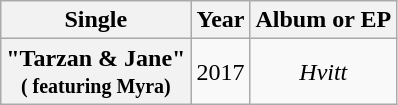<table class="wikitable plainrowheaders" style="text-align:center;">
<tr>
<th scope="col">Single</th>
<th scope="col">Year</th>
<th scope="col">Album or EP</th>
</tr>
<tr>
<th scope="row">"Tarzan & Jane"<br><small>( featuring Myra)</small></th>
<td>2017</td>
<td><em>Hvitt</em></td>
</tr>
</table>
